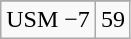<table class="wikitable">
<tr align="center">
</tr>
<tr align="center">
<td>USM −7</td>
<td>59</td>
</tr>
</table>
